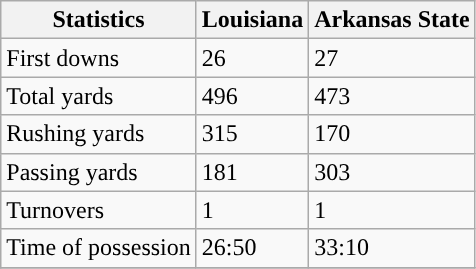<table class="wikitable">
<tr>
<th>Statistics</th>
<th>Louisiana</th>
<th>Arkansas State</th>
</tr>
<tr>
<td>First downs</td>
<td>26</td>
<td>27</td>
</tr>
<tr>
<td>Total yards</td>
<td>496</td>
<td>473</td>
</tr>
<tr>
<td>Rushing yards</td>
<td>315</td>
<td>170</td>
</tr>
<tr>
<td>Passing yards</td>
<td>181</td>
<td>303</td>
</tr>
<tr>
<td>Turnovers</td>
<td>1</td>
<td>1</td>
</tr>
<tr>
<td>Time of possession</td>
<td>26:50</td>
<td>33:10</td>
</tr>
<tr>
</tr>
</table>
